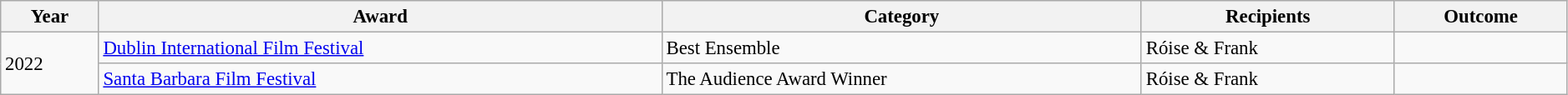<table class="wikitable sortable" style="font-size:95%; width:99%;">
<tr style="text-align:center;">
<th>Year</th>
<th>Award</th>
<th>Category</th>
<th>Recipients</th>
<th>Outcome</th>
</tr>
<tr>
<td rowspan="2">2022</td>
<td><a href='#'>Dublin International Film Festival</a></td>
<td>Best Ensemble</td>
<td>Róise & Frank</td>
<td></td>
</tr>
<tr>
<td><a href='#'>Santa Barbara Film Festival</a></td>
<td>The Audience Award Winner</td>
<td>Róise & Frank</td>
<td></td>
</tr>
</table>
